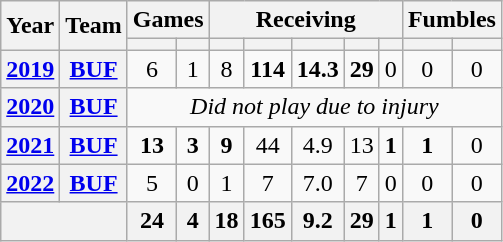<table class= "wikitable" style="text-align:center;">
<tr>
<th rowspan="2">Year</th>
<th rowspan="2">Team</th>
<th colspan="2">Games</th>
<th colspan="5">Receiving</th>
<th colspan="2">Fumbles</th>
</tr>
<tr>
<th></th>
<th></th>
<th></th>
<th></th>
<th></th>
<th></th>
<th></th>
<th></th>
<th></th>
</tr>
<tr>
<th><a href='#'>2019</a></th>
<th><a href='#'>BUF</a></th>
<td>6</td>
<td>1</td>
<td>8</td>
<td><strong>114</strong></td>
<td><strong>14.3</strong></td>
<td><strong>29</strong></td>
<td>0</td>
<td>0</td>
<td>0</td>
</tr>
<tr>
<th><a href='#'>2020</a></th>
<th><a href='#'>BUF</a></th>
<td colspan="9"><em>Did not play due to injury</em></td>
</tr>
<tr>
<th><a href='#'>2021</a></th>
<th><a href='#'>BUF</a></th>
<td><strong>13</strong></td>
<td><strong>3</strong></td>
<td><strong>9</strong></td>
<td>44</td>
<td>4.9</td>
<td>13</td>
<td><strong>1</strong></td>
<td><strong>1</strong></td>
<td>0</td>
</tr>
<tr>
<th><a href='#'>2022</a></th>
<th><a href='#'>BUF</a></th>
<td>5</td>
<td>0</td>
<td>1</td>
<td>7</td>
<td>7.0</td>
<td>7</td>
<td>0</td>
<td>0</td>
<td>0</td>
</tr>
<tr>
<th colspan="2"></th>
<th>24</th>
<th>4</th>
<th>18</th>
<th>165</th>
<th>9.2</th>
<th>29</th>
<th>1</th>
<th>1</th>
<th>0</th>
</tr>
</table>
